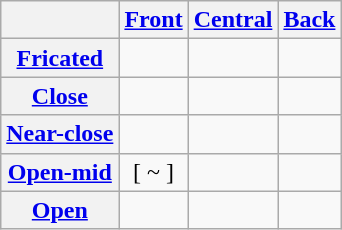<table class=wikitable style=text-align:center>
<tr>
<th></th>
<th><a href='#'>Front</a></th>
<th><a href='#'>Central</a></th>
<th><a href='#'>Back</a></th>
</tr>
<tr>
<th><a href='#'>Fricated</a></th>
<td> </td>
<td></td>
<td></td>
</tr>
<tr>
<th><a href='#'>Close</a></th>
<td></td>
<td></td>
<td></td>
</tr>
<tr>
<th><a href='#'>Near-close</a></th>
<td></td>
<td></td>
<td></td>
</tr>
<tr>
<th><a href='#'>Open-mid</a></th>
<td> [ ~ ]</td>
<td></td>
<td> </td>
</tr>
<tr>
<th><a href='#'>Open</a></th>
<td></td>
<td> </td>
<td></td>
</tr>
</table>
